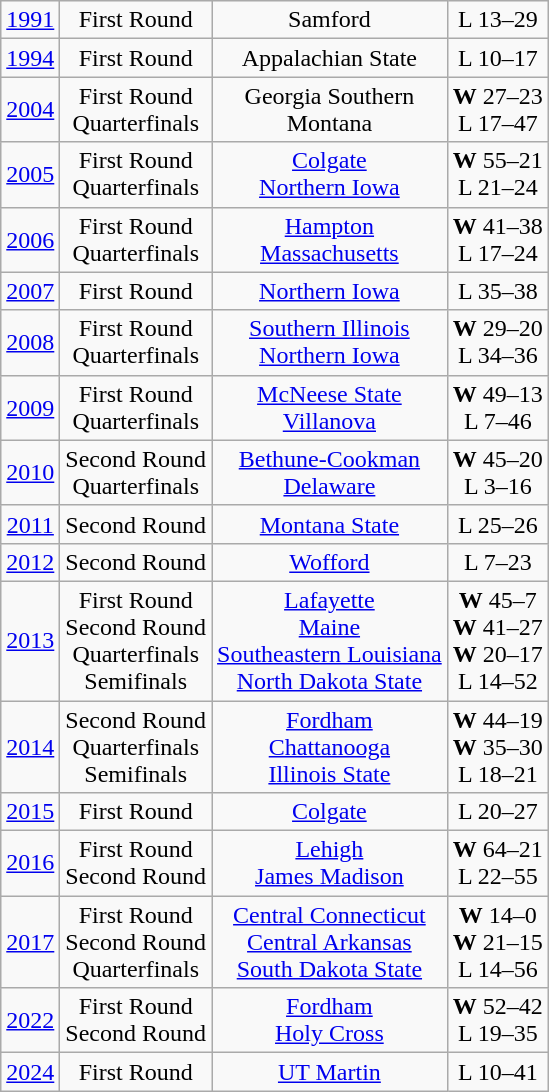<table class="wikitable" style="text-align:center">
<tr align="center">
<td><a href='#'>1991</a></td>
<td>First Round</td>
<td>Samford</td>
<td>L 13–29</td>
</tr>
<tr align="center">
<td><a href='#'>1994</a></td>
<td>First Round</td>
<td>Appalachian State</td>
<td>L 10–17</td>
</tr>
<tr align="center">
<td><a href='#'>2004</a></td>
<td>First Round<br>Quarterfinals</td>
<td>Georgia Southern<br>Montana</td>
<td><strong>W</strong> 27–23<br>L 17–47</td>
</tr>
<tr align="center">
<td><a href='#'>2005</a></td>
<td>First Round<br>Quarterfinals</td>
<td><a href='#'>Colgate</a><br><a href='#'>Northern Iowa</a></td>
<td><strong>W</strong> 55–21<br>L 21–24</td>
</tr>
<tr align="center">
<td><a href='#'>2006</a></td>
<td>First Round<br>Quarterfinals</td>
<td><a href='#'>Hampton</a><br><a href='#'>Massachusetts</a></td>
<td><strong>W</strong> 41–38<br>L 17–24</td>
</tr>
<tr align="center">
<td><a href='#'>2007</a></td>
<td>First Round</td>
<td><a href='#'>Northern Iowa</a></td>
<td>L 35–38</td>
</tr>
<tr align="center">
<td><a href='#'>2008</a></td>
<td>First Round<br>Quarterfinals</td>
<td><a href='#'>Southern Illinois</a><br><a href='#'>Northern Iowa</a></td>
<td><strong>W</strong> 29–20<br>L 34–36</td>
</tr>
<tr align="center">
<td><a href='#'>2009</a></td>
<td>First Round<br>Quarterfinals</td>
<td><a href='#'>McNeese State</a><br><a href='#'>Villanova</a></td>
<td><strong>W</strong> 49–13<br>L 7–46</td>
</tr>
<tr align="center">
<td><a href='#'>2010</a></td>
<td>Second Round<br>Quarterfinals</td>
<td><a href='#'>Bethune-Cookman</a><br><a href='#'>Delaware</a></td>
<td><strong>W</strong> 45–20<br>L 3–16</td>
</tr>
<tr align="center">
<td><a href='#'>2011</a></td>
<td>Second Round</td>
<td><a href='#'>Montana State</a></td>
<td>L 25–26</td>
</tr>
<tr align="center">
<td><a href='#'>2012</a></td>
<td>Second Round</td>
<td><a href='#'>Wofford</a></td>
<td>L 7–23</td>
</tr>
<tr align="center">
<td><a href='#'>2013</a></td>
<td>First Round<br>Second Round<br>Quarterfinals<br>Semifinals</td>
<td><a href='#'>Lafayette</a><br><a href='#'>Maine</a><br><a href='#'>Southeastern Louisiana</a><br><a href='#'>North Dakota State</a></td>
<td><strong>W</strong> 45–7<br><strong>W</strong> 41–27<br><strong>W</strong> 20–17<br>L 14–52</td>
</tr>
<tr align="center">
<td><a href='#'>2014</a></td>
<td>Second Round<br>Quarterfinals<br>Semifinals</td>
<td><a href='#'>Fordham</a><br><a href='#'>Chattanooga</a><br><a href='#'>Illinois State</a></td>
<td><strong>W</strong> 44–19<br><strong>W</strong> 35–30<br>L 18–21</td>
</tr>
<tr align="center">
<td><a href='#'>2015</a></td>
<td>First Round</td>
<td><a href='#'>Colgate</a></td>
<td>L 20–27</td>
</tr>
<tr align="center">
<td><a href='#'>2016</a></td>
<td>First Round<br>Second Round</td>
<td><a href='#'>Lehigh</a><br><a href='#'>James Madison</a></td>
<td><strong>W</strong> 64–21<br>L 22–55</td>
</tr>
<tr align="center">
<td><a href='#'>2017</a></td>
<td>First Round<br>Second Round<br>Quarterfinals</td>
<td><a href='#'>Central Connecticut</a><br><a href='#'>Central Arkansas</a><br><a href='#'>South Dakota State</a></td>
<td><strong>W</strong> 14–0<br><strong>W</strong> 21–15<br>L 14–56</td>
</tr>
<tr align="center">
<td><a href='#'>2022</a></td>
<td>First Round<br>Second Round</td>
<td><a href='#'>Fordham</a><br><a href='#'>Holy Cross</a></td>
<td><strong>W</strong> 52–42<br>L 19–35</td>
</tr>
<tr align="center">
<td><a href='#'>2024</a></td>
<td>First Round</td>
<td><a href='#'>UT Martin</a></td>
<td>L 10–41</td>
</tr>
</table>
